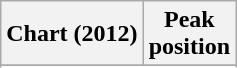<table class="wikitable sortable plainrowheaders" style="text-align:center;">
<tr>
<th scope="col">Chart (2012)</th>
<th scope="col">Peak<br>position</th>
</tr>
<tr>
</tr>
<tr>
</tr>
<tr>
</tr>
<tr>
</tr>
<tr>
</tr>
<tr>
</tr>
<tr>
</tr>
<tr>
</tr>
</table>
